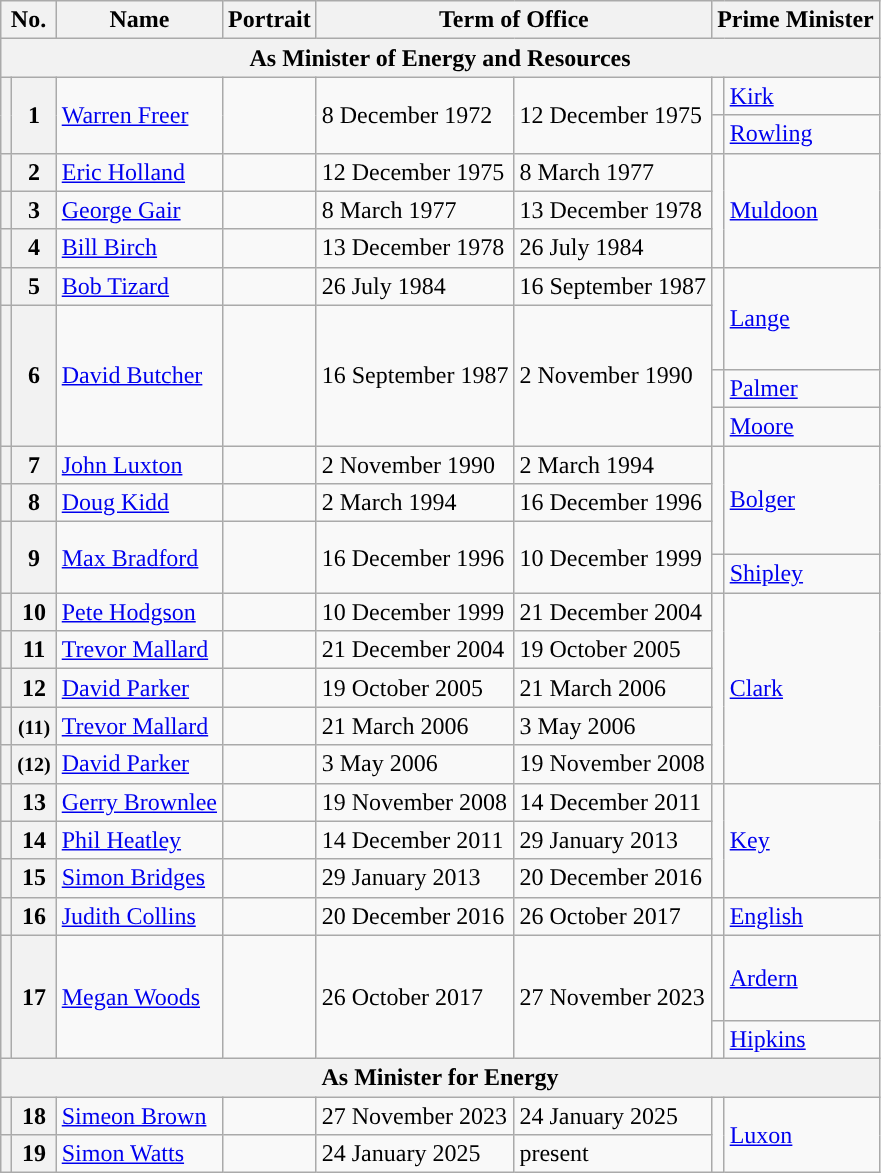<table class="wikitable">
<tr>
<th colspan=2>No.</th>
<th>Name</th>
<th>Portrait</th>
<th colspan=2>Term of Office</th>
<th colspan=2>Prime Minister</th>
</tr>
<tr>
<th colspan=8>As Minister of Energy and Resources</th>
</tr>
<tr>
<th rowspan=2 style="background:"></th>
<th rowspan=2>1</th>
<td rowspan=2><a href='#'>Warren Freer</a></td>
<td rowspan=2></td>
<td rowspan=2>8 December 1972</td>
<td rowspan=2>12 December 1975</td>
<td width=1 style="background:"></td>
<td><a href='#'>Kirk</a></td>
</tr>
<tr>
<td style="background:"></td>
<td><a href='#'>Rowling</a></td>
</tr>
<tr>
<th style="background:"></th>
<th>2</th>
<td><a href='#'>Eric Holland</a></td>
<td></td>
<td>12 December 1975</td>
<td>8 March 1977</td>
<td rowspan="3" style="background:"></td>
<td rowspan="3"><a href='#'>Muldoon</a></td>
</tr>
<tr>
<th style="background:"></th>
<th>3</th>
<td><a href='#'>George Gair</a></td>
<td></td>
<td>8 March 1977</td>
<td>13 December 1978</td>
</tr>
<tr>
<th style="background:"></th>
<th>4</th>
<td><a href='#'>Bill Birch</a></td>
<td></td>
<td>13 December 1978</td>
<td>26 July 1984</td>
</tr>
<tr>
<th style="background:"></th>
<th>5</th>
<td><a href='#'>Bob Tizard</a></td>
<td></td>
<td>26 July 1984</td>
<td>16 September 1987</td>
<td style="border-bottom:solid 0 grey; background:"></td>
<td rowspan=2><a href='#'>Lange</a></td>
</tr>
<tr>
<th rowspan=3 style="background:"></th>
<th rowspan=3>6</th>
<td rowspan=3><a href='#'>David Butcher</a></td>
<td rowspan=3></td>
<td rowspan=3>16 September 1987</td>
<td rowspan=3>2 November 1990</td>
<td height=36 style="border-top:solid 0 grey; background:"></td>
</tr>
<tr>
<td style="background:"></td>
<td><a href='#'>Palmer</a></td>
</tr>
<tr>
<td style="background:"></td>
<td><a href='#'>Moore</a></td>
</tr>
<tr>
<th style="background:"></th>
<th>7</th>
<td><a href='#'>John Luxton</a></td>
<td></td>
<td>2 November 1990</td>
<td>2 March 1994</td>
<td rowspan="3" style="background:"></td>
<td rowspan="3"><a href='#'>Bolger</a></td>
</tr>
<tr>
<th style="background:"></th>
<th>8</th>
<td><a href='#'>Doug Kidd</a></td>
<td></td>
<td>2 March 1994</td>
<td>16 December 1996</td>
</tr>
<tr>
<th height=15 style="border-bottom:solid 0 grey; background:"></th>
<th rowspan="2">9</th>
<td rowspan="2"><a href='#'>Max Bradford</a></td>
<td rowspan="2"></td>
<td rowspan="2">16 December 1996</td>
<td rowspan="2">10 December 1999</td>
</tr>
<tr>
<th height=15 style="border-top:solid 0 grey; background:"></th>
<td style="background:"></td>
<td><a href='#'>Shipley</a></td>
</tr>
<tr>
<th style="background:"></th>
<th>10</th>
<td><a href='#'>Pete Hodgson</a></td>
<td></td>
<td>10 December 1999</td>
<td>21 December 2004</td>
<td rowspan=5 style="background:"></td>
<td rowspan=5><a href='#'>Clark</a></td>
</tr>
<tr>
<th style="background:"></th>
<th>11</th>
<td><a href='#'>Trevor Mallard</a></td>
<td></td>
<td>21 December 2004</td>
<td>19 October 2005</td>
</tr>
<tr>
<th style="background:"></th>
<th>12</th>
<td><a href='#'>David Parker</a></td>
<td></td>
<td>19 October 2005</td>
<td>21 March 2006</td>
</tr>
<tr>
<th style="background:"></th>
<th><small>(11)</small></th>
<td><a href='#'>Trevor Mallard</a><br></td>
<td></td>
<td>21 March 2006</td>
<td>3 May 2006</td>
</tr>
<tr>
<th style="background:"></th>
<th><small>(12)</small></th>
<td><a href='#'>David Parker</a></td>
<td></td>
<td>3 May 2006</td>
<td>19 November 2008</td>
</tr>
<tr>
<th style="background:"></th>
<th>13</th>
<td><a href='#'>Gerry Brownlee</a></td>
<td></td>
<td>19 November 2008</td>
<td>14 December 2011</td>
<td rowspan=3 style="background:"></td>
<td rowspan=3><a href='#'>Key</a></td>
</tr>
<tr>
<th style="background:"></th>
<th>14</th>
<td><a href='#'>Phil Heatley</a></td>
<td></td>
<td>14 December 2011</td>
<td>29 January 2013</td>
</tr>
<tr>
<th style="background:"></th>
<th>15</th>
<td><a href='#'>Simon Bridges</a></td>
<td></td>
<td>29 January 2013</td>
<td>20 December 2016</td>
</tr>
<tr>
<th style="background:"></th>
<th>16</th>
<td><a href='#'>Judith Collins</a></td>
<td></td>
<td>20 December 2016</td>
<td>26 October 2017</td>
<td style="background:"></td>
<td><a href='#'>English</a></td>
</tr>
<tr>
<th height=50 style="border-bottom:solid 0 grey; background:"></th>
<th rowspan="2">17</th>
<td rowspan="2"><a href='#'>Megan Woods</a></td>
<td rowspan="2"></td>
<td rowspan="2">26 October 2017</td>
<td rowspan="2">27 November 2023</td>
<td style="background:"></td>
<td><a href='#'>Ardern</a></td>
</tr>
<tr>
<th height=15 style="border-top:solid 0 grey; background:"></th>
<td style="background:"></td>
<td><a href='#'>Hipkins</a></td>
</tr>
<tr>
<th colspan=8>As Minister for Energy</th>
</tr>
<tr>
<th style="background:"></th>
<th>18</th>
<td><a href='#'>Simeon Brown</a></td>
<td></td>
<td>27 November 2023</td>
<td>24 January 2025</td>
<td rowspan=2 style="background:"></td>
<td rowspan="2"><a href='#'>Luxon</a></td>
</tr>
<tr>
<th style="background:"></th>
<th>19</th>
<td><a href='#'>Simon Watts</a></td>
<td></td>
<td>24 January 2025</td>
<td>present</td>
</tr>
</table>
